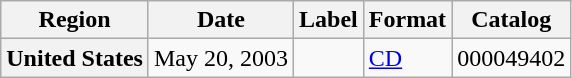<table class="wikitable plainrowheaders">
<tr>
<th scope="col">Region</th>
<th scope="col">Date</th>
<th scope="col">Label</th>
<th scope="col">Format</th>
<th scope="col">Catalog</th>
</tr>
<tr>
<th scope="row">United States</th>
<td>May 20, 2003</td>
<td></td>
<td><a href='#'>CD</a></td>
<td>000049402</td>
</tr>
</table>
